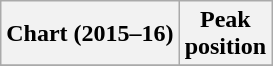<table class="wikitable sortable plainrowheaders" style="text-align:center">
<tr>
<th>Chart (2015–16)</th>
<th>Peak<br>position</th>
</tr>
<tr>
</tr>
</table>
